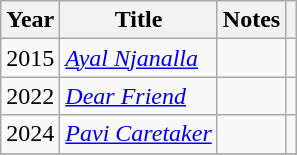<table class="wikitable sortable">
<tr>
<th scope="col">Year</th>
<th scope="col">Title</th>
<th scope="col" class="unsortable">Notes</th>
<th scope="col" class="unsortable"></th>
</tr>
<tr>
<td>2015</td>
<td><em><a href='#'>Ayal Njanalla</a></em></td>
<td></td>
<td></td>
</tr>
<tr>
<td>2022</td>
<td><em><a href='#'>Dear Friend</a></em></td>
<td></td>
<td></td>
</tr>
<tr>
<td>2024</td>
<td><em><a href='#'>Pavi Caretaker</a></em></td>
<td></td>
<td></td>
</tr>
<tr>
</tr>
</table>
